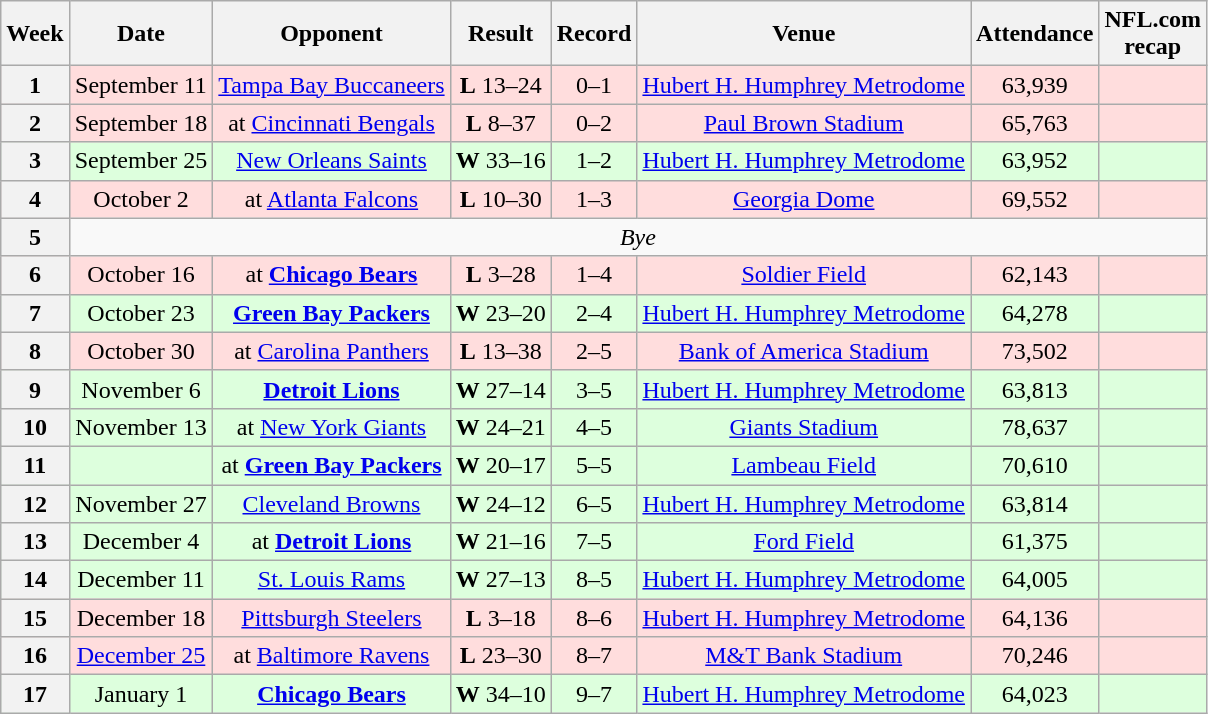<table class="wikitable" style="text-align:center">
<tr>
<th>Week</th>
<th>Date</th>
<th>Opponent</th>
<th>Result</th>
<th>Record</th>
<th>Venue</th>
<th>Attendance</th>
<th>NFL.com<br>recap</th>
</tr>
<tr style="background:#ffdddd">
<th>1</th>
<td>September 11</td>
<td><a href='#'>Tampa Bay Buccaneers</a></td>
<td><strong>L</strong> 13–24</td>
<td>0–1</td>
<td><a href='#'>Hubert H. Humphrey Metrodome</a></td>
<td>63,939</td>
<td></td>
</tr>
<tr style="background:#ffdddd">
<th>2</th>
<td>September 18</td>
<td>at <a href='#'>Cincinnati Bengals</a></td>
<td><strong>L</strong> 8–37</td>
<td>0–2</td>
<td><a href='#'>Paul Brown Stadium</a></td>
<td>65,763</td>
<td></td>
</tr>
<tr style="background:#ddffdd">
<th>3</th>
<td>September 25</td>
<td><a href='#'>New Orleans Saints</a></td>
<td><strong>W</strong> 33–16</td>
<td>1–2</td>
<td><a href='#'>Hubert H. Humphrey Metrodome</a></td>
<td>63,952</td>
<td></td>
</tr>
<tr style="background:#ffdddd">
<th>4</th>
<td>October 2</td>
<td>at <a href='#'>Atlanta Falcons</a></td>
<td><strong>L</strong> 10–30</td>
<td>1–3</td>
<td><a href='#'>Georgia Dome</a></td>
<td>69,552</td>
<td></td>
</tr>
<tr>
<th>5</th>
<td colspan="7"><em>Bye</em></td>
</tr>
<tr style="background:#ffdddd">
<th>6</th>
<td>October 16</td>
<td>at <strong><a href='#'>Chicago Bears</a></strong></td>
<td><strong>L</strong> 3–28</td>
<td>1–4</td>
<td><a href='#'>Soldier Field</a></td>
<td>62,143</td>
<td></td>
</tr>
<tr style="background:#ddffdd">
<th>7</th>
<td>October 23</td>
<td><strong><a href='#'>Green Bay Packers</a></strong></td>
<td><strong>W</strong> 23–20</td>
<td>2–4</td>
<td><a href='#'>Hubert H. Humphrey Metrodome</a></td>
<td>64,278</td>
<td></td>
</tr>
<tr style="background:#ffdddd">
<th>8</th>
<td>October 30</td>
<td>at <a href='#'>Carolina Panthers</a></td>
<td><strong>L</strong> 13–38</td>
<td>2–5</td>
<td><a href='#'>Bank of America Stadium</a></td>
<td>73,502</td>
<td></td>
</tr>
<tr style="background:#ddffdd">
<th>9</th>
<td>November 6</td>
<td><strong><a href='#'>Detroit Lions</a></strong></td>
<td><strong>W</strong> 27–14</td>
<td>3–5</td>
<td><a href='#'>Hubert H. Humphrey Metrodome</a></td>
<td>63,813</td>
<td></td>
</tr>
<tr style="background:#ddffdd">
<th>10</th>
<td>November 13</td>
<td>at <a href='#'>New York Giants</a></td>
<td><strong>W</strong> 24–21</td>
<td>4–5</td>
<td><a href='#'>Giants Stadium</a></td>
<td>78,637</td>
<td></td>
</tr>
<tr style="background:#ddffdd">
<th>11</th>
<td></td>
<td>at <strong><a href='#'>Green Bay Packers</a></strong></td>
<td><strong>W</strong> 20–17</td>
<td>5–5</td>
<td><a href='#'>Lambeau Field</a></td>
<td>70,610</td>
<td></td>
</tr>
<tr style="background:#ddffdd">
<th>12</th>
<td>November 27</td>
<td><a href='#'>Cleveland Browns</a></td>
<td><strong>W</strong> 24–12</td>
<td>6–5</td>
<td><a href='#'>Hubert H. Humphrey Metrodome</a></td>
<td>63,814</td>
<td></td>
</tr>
<tr style="background:#ddffdd">
<th>13</th>
<td>December 4</td>
<td>at <strong><a href='#'>Detroit Lions</a></strong></td>
<td><strong>W</strong> 21–16</td>
<td>7–5</td>
<td><a href='#'>Ford Field</a></td>
<td>61,375</td>
<td></td>
</tr>
<tr style="background:#ddffdd">
<th>14</th>
<td>December 11</td>
<td><a href='#'>St. Louis Rams</a></td>
<td><strong>W</strong> 27–13</td>
<td>8–5</td>
<td><a href='#'>Hubert H. Humphrey Metrodome</a></td>
<td>64,005</td>
<td></td>
</tr>
<tr style="background:#ffdddd">
<th>15</th>
<td>December 18</td>
<td><a href='#'>Pittsburgh Steelers</a></td>
<td><strong>L</strong> 3–18</td>
<td>8–6</td>
<td><a href='#'>Hubert H. Humphrey Metrodome</a></td>
<td>64,136</td>
<td></td>
</tr>
<tr style="background:#ffdddd">
<th>16</th>
<td><a href='#'>December 25</a></td>
<td>at <a href='#'>Baltimore Ravens</a></td>
<td><strong>L</strong> 23–30</td>
<td>8–7</td>
<td><a href='#'>M&T Bank Stadium</a></td>
<td>70,246</td>
<td></td>
</tr>
<tr style="background:#ddffdd">
<th>17</th>
<td>January 1</td>
<td><strong><a href='#'>Chicago Bears</a></strong></td>
<td><strong>W</strong> 34–10</td>
<td>9–7</td>
<td><a href='#'>Hubert H. Humphrey Metrodome</a></td>
<td>64,023</td>
<td></td>
</tr>
</table>
